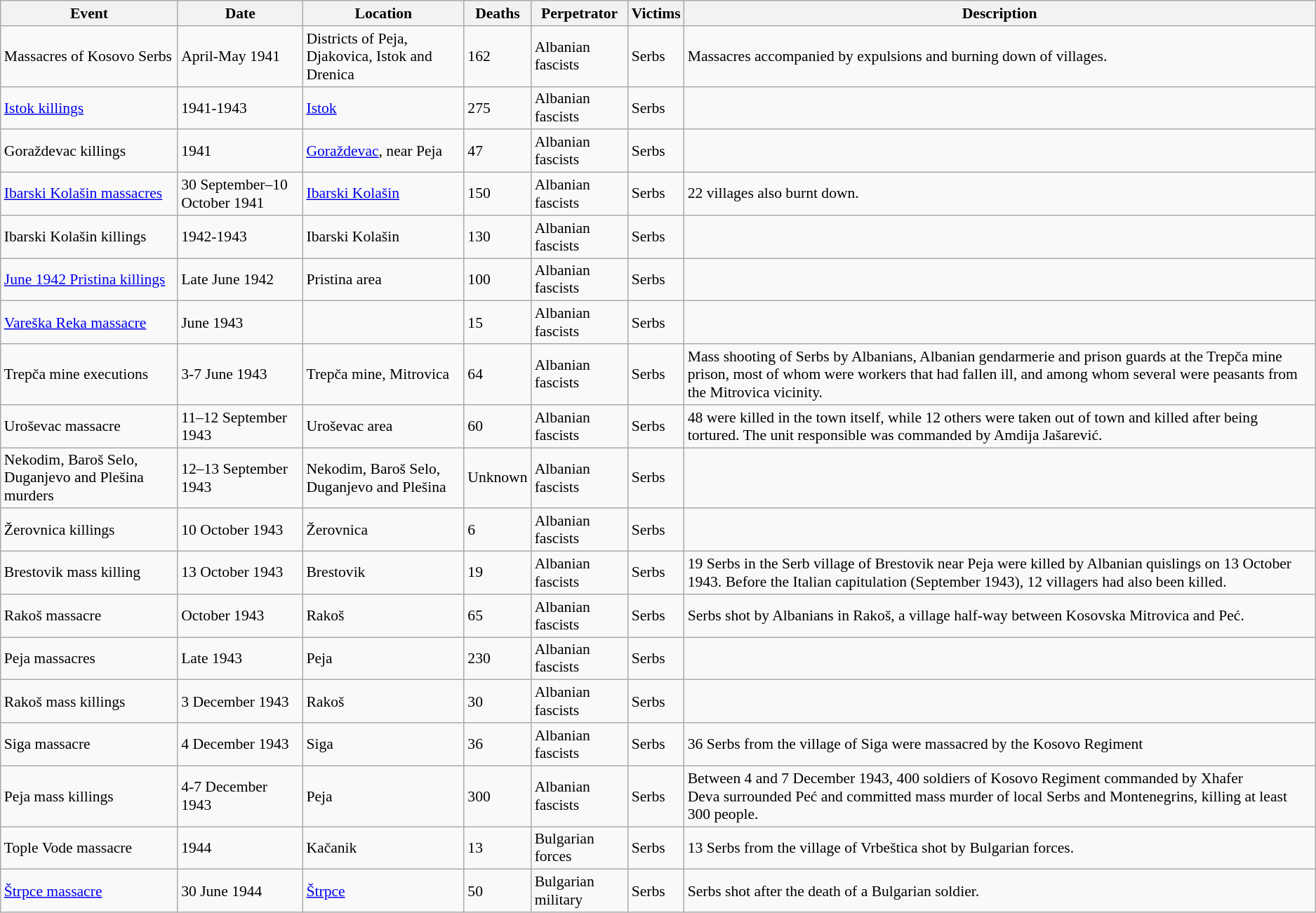<table class="sortable wikitable" style="font-size:90%;">
<tr>
<th>Event</th>
<th>Date</th>
<th>Location</th>
<th>Deaths</th>
<th>Perpetrator</th>
<th>Victims</th>
<th class="unsortable">Description</th>
</tr>
<tr>
<td>Massacres of Kosovo Serbs</td>
<td>April-May 1941</td>
<td>Districts of Peja, Djakovica, Istok and Drenica</td>
<td>162</td>
<td>Albanian fascists</td>
<td>Serbs</td>
<td>Massacres accompanied by expulsions and burning down of villages.</td>
</tr>
<tr>
<td><a href='#'>Istok killings</a></td>
<td>1941-1943</td>
<td><a href='#'>Istok</a></td>
<td>275</td>
<td>Albanian fascists</td>
<td>Serbs</td>
<td></td>
</tr>
<tr>
<td>Goraždevac killings</td>
<td>1941</td>
<td><a href='#'>Goraždevac</a>, near Peja</td>
<td>47</td>
<td>Albanian fascists</td>
<td>Serbs</td>
<td></td>
</tr>
<tr>
<td><a href='#'>Ibarski Kolašin massacres</a></td>
<td>30 September–10 October 1941</td>
<td><a href='#'>Ibarski Kolašin</a></td>
<td>150</td>
<td>Albanian fascists</td>
<td>Serbs</td>
<td>22 villages also burnt down.</td>
</tr>
<tr>
<td>Ibarski Kolašin killings</td>
<td>1942-1943</td>
<td>Ibarski Kolašin</td>
<td>130</td>
<td>Albanian fascists</td>
<td>Serbs</td>
<td></td>
</tr>
<tr>
<td><a href='#'>June 1942 Pristina killings</a></td>
<td>Late June 1942</td>
<td>Pristina area</td>
<td>100</td>
<td>Albanian fascists</td>
<td>Serbs</td>
<td></td>
</tr>
<tr>
<td><a href='#'>Vareška Reka massacre</a></td>
<td>June 1943</td>
<td></td>
<td>15</td>
<td>Albanian fascists</td>
<td>Serbs</td>
<td></td>
</tr>
<tr>
<td>Trepča mine executions</td>
<td>3-7 June 1943</td>
<td>Trepča mine, Mitrovica</td>
<td>64</td>
<td>Albanian<br>fascists</td>
<td>Serbs</td>
<td>Mass shooting of Serbs by Albanians, Albanian gendarmerie and prison guards at the Trepča mine prison, most of whom were workers that had fallen ill, and among whom several were peasants from the Mitrovica vicinity.</td>
</tr>
<tr>
<td>Uroševac massacre</td>
<td>11–12 September 1943</td>
<td>Uroševac area</td>
<td>60</td>
<td>Albanian fascists</td>
<td>Serbs</td>
<td>48 were killed in the town itself, while 12 others were taken out of town and killed after being tortured. The unit responsible was commanded by Amdija Jašarević.</td>
</tr>
<tr>
<td>Nekodim, Baroš Selo, Duganjevo and Plešina murders</td>
<td>12–13 September 1943</td>
<td>Nekodim, Baroš Selo, Duganjevo and Plešina</td>
<td>Unknown</td>
<td>Albanian fascists</td>
<td>Serbs</td>
<td></td>
</tr>
<tr>
<td>Žerovnica killings</td>
<td>10 October 1943</td>
<td>Žerovnica</td>
<td>6</td>
<td>Albanian fascists</td>
<td>Serbs</td>
<td></td>
</tr>
<tr>
<td>Brestovik mass killing</td>
<td>13 October 1943</td>
<td>Brestovik</td>
<td>19</td>
<td>Albanian fascists</td>
<td>Serbs</td>
<td>19 Serbs in the Serb village of Brestovik near Peja were killed by Albanian quislings on 13 October 1943. Before the Italian capitulation (September 1943), 12 villagers had also been killed.</td>
</tr>
<tr>
<td>Rakoš massacre</td>
<td>October 1943</td>
<td>Rakoš</td>
<td>65</td>
<td>Albanian fascists</td>
<td>Serbs</td>
<td>Serbs shot by Albanians in Rakoš, a village half-way between Kosovska Mitrovica and Peć.</td>
</tr>
<tr>
<td>Peja massacres</td>
<td>Late 1943</td>
<td>Peja</td>
<td>230</td>
<td>Albanian fascists</td>
<td>Serbs</td>
<td></td>
</tr>
<tr>
<td>Rakoš mass killings</td>
<td>3 December 1943</td>
<td>Rakoš</td>
<td>30</td>
<td>Albanian fascists</td>
<td>Serbs</td>
<td></td>
</tr>
<tr>
<td>Siga massacre</td>
<td>4 December 1943</td>
<td>Siga</td>
<td>36</td>
<td>Albanian fascists</td>
<td>Serbs</td>
<td>36 Serbs from the village of Siga were massacred by the Kosovo Regiment </td>
</tr>
<tr>
<td>Peja mass killings</td>
<td>4-7 December 1943</td>
<td>Peja</td>
<td>300</td>
<td>Albanian fascists</td>
<td>Serbs</td>
<td>Between 4 and 7 December 1943, 400 soldiers of Kosovo Regiment commanded by Xhafer Deva surrounded Peć and committed mass murder of local Serbs and Montenegrins, killing at least 300 people. </td>
</tr>
<tr>
<td>Tople Vode massacre</td>
<td>1944</td>
<td>Kačanik</td>
<td>13</td>
<td>Bulgarian forces</td>
<td>Serbs</td>
<td>13 Serbs from the village of Vrbeštica shot by Bulgarian forces.</td>
</tr>
<tr>
<td><a href='#'>Štrpce massacre</a></td>
<td>30 June 1944</td>
<td><a href='#'>Štrpce</a></td>
<td>50</td>
<td>Bulgarian military</td>
<td>Serbs</td>
<td>Serbs shot after the death of a Bulgarian soldier.</td>
</tr>
</table>
